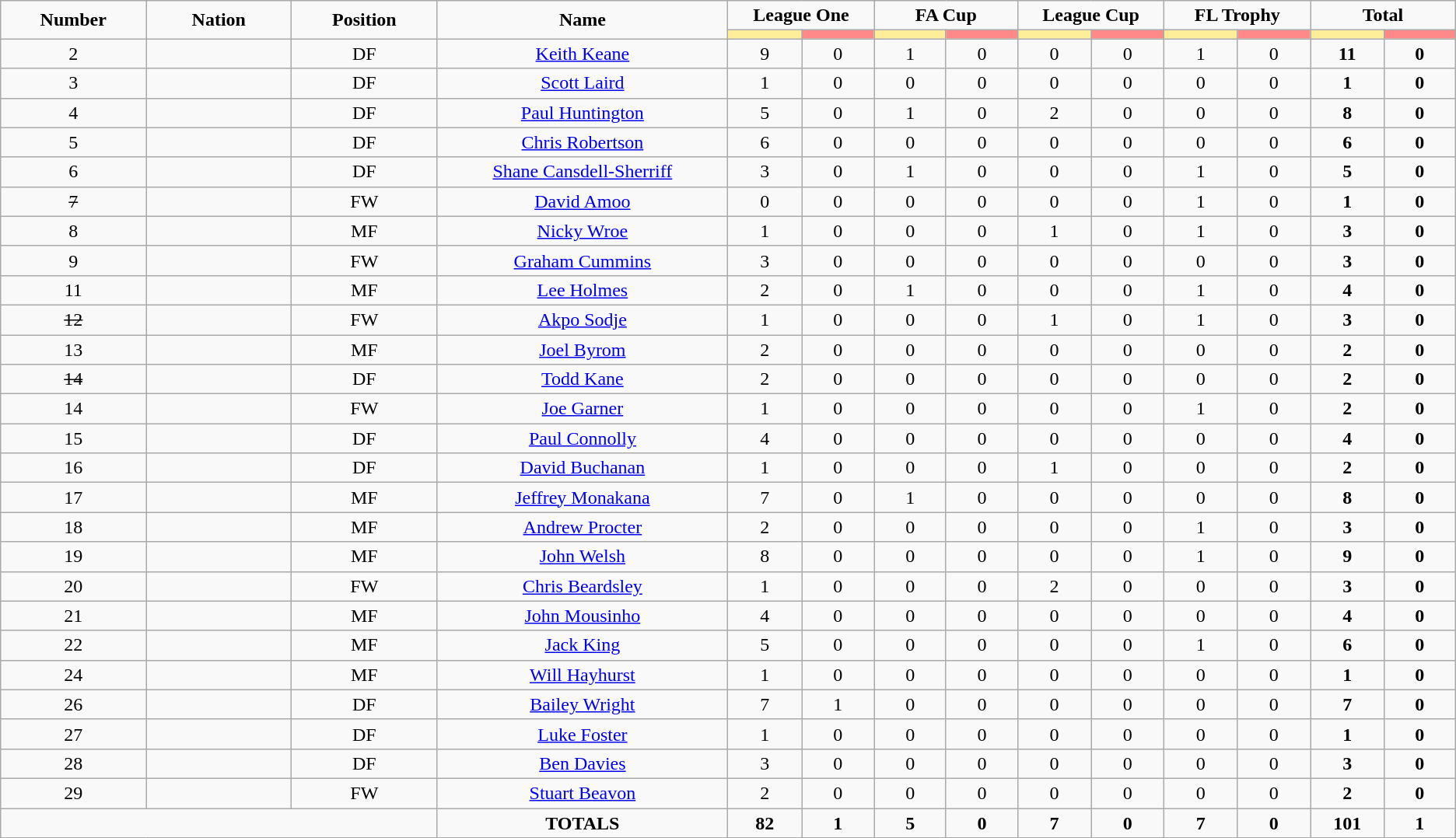<table class="wikitable" style="text-align:center;">
<tr style="text-align:center;">
<td rowspan="2"  style="width:10%; "><strong>Number</strong></td>
<td rowspan="2"  style="width:10%; "><strong>Nation</strong></td>
<td rowspan="2"  style="width:10%; "><strong>Position</strong></td>
<td rowspan="2"  style="width:20%; "><strong>Name</strong></td>
<td colspan="2"><strong>League One</strong></td>
<td colspan="2"><strong>FA Cup</strong></td>
<td colspan="2"><strong>League Cup</strong></td>
<td colspan="2"><strong>FL Trophy</strong></td>
<td colspan="2"><strong>Total</strong></td>
</tr>
<tr>
<th style="width:60px; background:#fe9;"></th>
<th style="width:60px; background:#ff8888;"></th>
<th style="width:60px; background:#fe9;"></th>
<th style="width:60px; background:#ff8888;"></th>
<th style="width:60px; background:#fe9;"></th>
<th style="width:60px; background:#ff8888;"></th>
<th style="width:60px; background:#fe9;"></th>
<th style="width:60px; background:#ff8888;"></th>
<th style="width:60px; background:#fe9;"></th>
<th style="width:60px; background:#ff8888;"></th>
</tr>
<tr>
<td>2</td>
<td></td>
<td>DF</td>
<td><a href='#'>Keith Keane</a></td>
<td>9</td>
<td>0</td>
<td>1</td>
<td>0</td>
<td>0</td>
<td>0</td>
<td>1</td>
<td>0</td>
<td><strong>11</strong></td>
<td><strong>0</strong></td>
</tr>
<tr>
<td>3</td>
<td></td>
<td>DF</td>
<td><a href='#'>Scott Laird</a></td>
<td>1</td>
<td>0</td>
<td>0</td>
<td>0</td>
<td>0</td>
<td>0</td>
<td>0</td>
<td>0</td>
<td><strong>1</strong></td>
<td><strong>0</strong></td>
</tr>
<tr>
<td>4</td>
<td></td>
<td>DF</td>
<td><a href='#'>Paul Huntington</a></td>
<td>5</td>
<td>0</td>
<td>1</td>
<td>0</td>
<td>2</td>
<td>0</td>
<td>0</td>
<td>0</td>
<td><strong>8</strong></td>
<td><strong>0</strong></td>
</tr>
<tr>
<td>5</td>
<td></td>
<td>DF</td>
<td><a href='#'>Chris Robertson</a></td>
<td>6</td>
<td>0</td>
<td>0</td>
<td>0</td>
<td>0</td>
<td>0</td>
<td>0</td>
<td>0</td>
<td><strong>6</strong></td>
<td><strong>0</strong></td>
</tr>
<tr>
<td>6</td>
<td></td>
<td>DF</td>
<td><a href='#'>Shane Cansdell-Sherriff</a></td>
<td>3</td>
<td>0</td>
<td>1</td>
<td>0</td>
<td>0</td>
<td>0</td>
<td>1</td>
<td>0</td>
<td><strong>5</strong></td>
<td><strong>0</strong></td>
</tr>
<tr>
<td><s>7</s></td>
<td></td>
<td>FW</td>
<td><a href='#'>David Amoo</a></td>
<td>0</td>
<td>0</td>
<td>0</td>
<td>0</td>
<td>0</td>
<td>0</td>
<td>1</td>
<td>0</td>
<td><strong>1</strong></td>
<td><strong>0</strong></td>
</tr>
<tr>
<td>8</td>
<td></td>
<td>MF</td>
<td><a href='#'>Nicky Wroe</a></td>
<td>1</td>
<td>0</td>
<td>0</td>
<td>0</td>
<td>1</td>
<td>0</td>
<td>1</td>
<td>0</td>
<td><strong>3</strong></td>
<td><strong>0</strong></td>
</tr>
<tr>
<td>9</td>
<td></td>
<td>FW</td>
<td><a href='#'>Graham Cummins</a></td>
<td>3</td>
<td>0</td>
<td>0</td>
<td>0</td>
<td>0</td>
<td>0</td>
<td>0</td>
<td>0</td>
<td><strong>3</strong></td>
<td><strong>0</strong></td>
</tr>
<tr>
<td>11</td>
<td></td>
<td>MF</td>
<td><a href='#'>Lee Holmes</a></td>
<td>2</td>
<td>0</td>
<td>1</td>
<td>0</td>
<td>0</td>
<td>0</td>
<td>1</td>
<td>0</td>
<td><strong>4</strong></td>
<td><strong>0</strong></td>
</tr>
<tr>
<td><s>12</s></td>
<td></td>
<td>FW</td>
<td><a href='#'>Akpo Sodje</a></td>
<td>1</td>
<td>0</td>
<td>0</td>
<td>0</td>
<td>1</td>
<td>0</td>
<td>1</td>
<td>0</td>
<td><strong>3</strong></td>
<td><strong>0</strong></td>
</tr>
<tr>
<td>13</td>
<td></td>
<td>MF</td>
<td><a href='#'>Joel Byrom</a></td>
<td>2</td>
<td>0</td>
<td>0</td>
<td>0</td>
<td>0</td>
<td>0</td>
<td>0</td>
<td>0</td>
<td><strong>2</strong></td>
<td><strong>0</strong></td>
</tr>
<tr>
<td><s>14</s></td>
<td></td>
<td>DF</td>
<td><a href='#'>Todd Kane</a></td>
<td>2</td>
<td>0</td>
<td>0</td>
<td>0</td>
<td>0</td>
<td>0</td>
<td>0</td>
<td>0</td>
<td><strong>2</strong></td>
<td><strong>0</strong></td>
</tr>
<tr>
<td>14</td>
<td></td>
<td>FW</td>
<td><a href='#'>Joe Garner</a></td>
<td>1</td>
<td>0</td>
<td>0</td>
<td>0</td>
<td>0</td>
<td>0</td>
<td>1</td>
<td>0</td>
<td><strong>2</strong></td>
<td><strong>0</strong></td>
</tr>
<tr>
<td>15</td>
<td></td>
<td>DF</td>
<td><a href='#'>Paul Connolly</a></td>
<td>4</td>
<td>0</td>
<td>0</td>
<td>0</td>
<td>0</td>
<td>0</td>
<td>0</td>
<td>0</td>
<td><strong>4</strong></td>
<td><strong>0</strong></td>
</tr>
<tr>
<td>16</td>
<td></td>
<td>DF</td>
<td><a href='#'>David Buchanan</a></td>
<td>1</td>
<td>0</td>
<td>0</td>
<td>0</td>
<td>1</td>
<td>0</td>
<td>0</td>
<td>0</td>
<td><strong>2</strong></td>
<td><strong>0</strong></td>
</tr>
<tr>
<td>17</td>
<td></td>
<td>MF</td>
<td><a href='#'>Jeffrey Monakana</a></td>
<td>7</td>
<td>0</td>
<td>1</td>
<td>0</td>
<td>0</td>
<td>0</td>
<td>0</td>
<td>0</td>
<td><strong>8</strong></td>
<td><strong>0</strong></td>
</tr>
<tr>
<td>18</td>
<td></td>
<td>MF</td>
<td><a href='#'>Andrew Procter</a></td>
<td>2</td>
<td>0</td>
<td>0</td>
<td>0</td>
<td>0</td>
<td>0</td>
<td>1</td>
<td>0</td>
<td><strong>3</strong></td>
<td><strong>0</strong></td>
</tr>
<tr>
<td>19</td>
<td></td>
<td>MF</td>
<td><a href='#'>John Welsh</a></td>
<td>8</td>
<td>0</td>
<td>0</td>
<td>0</td>
<td>0</td>
<td>0</td>
<td>1</td>
<td>0</td>
<td><strong>9</strong></td>
<td><strong>0</strong></td>
</tr>
<tr>
<td>20</td>
<td></td>
<td>FW</td>
<td><a href='#'>Chris Beardsley</a></td>
<td>1</td>
<td>0</td>
<td>0</td>
<td>0</td>
<td>2</td>
<td>0</td>
<td>0</td>
<td>0</td>
<td><strong>3</strong></td>
<td><strong>0</strong></td>
</tr>
<tr>
<td>21</td>
<td></td>
<td>MF</td>
<td><a href='#'>John Mousinho</a></td>
<td>4</td>
<td>0</td>
<td>0</td>
<td>0</td>
<td>0</td>
<td>0</td>
<td>0</td>
<td>0</td>
<td><strong>4</strong></td>
<td><strong>0</strong></td>
</tr>
<tr>
<td>22</td>
<td></td>
<td>MF</td>
<td><a href='#'>Jack King</a></td>
<td>5</td>
<td>0</td>
<td>0</td>
<td>0</td>
<td>0</td>
<td>0</td>
<td>1</td>
<td>0</td>
<td><strong>6</strong></td>
<td><strong>0</strong></td>
</tr>
<tr>
<td>24</td>
<td></td>
<td>MF</td>
<td><a href='#'>Will Hayhurst</a></td>
<td>1</td>
<td>0</td>
<td>0</td>
<td>0</td>
<td>0</td>
<td>0</td>
<td>0</td>
<td>0</td>
<td><strong>1</strong></td>
<td><strong>0</strong></td>
</tr>
<tr>
<td>26</td>
<td></td>
<td>DF</td>
<td><a href='#'>Bailey Wright</a></td>
<td>7</td>
<td>1</td>
<td>0</td>
<td>0</td>
<td>0</td>
<td>0</td>
<td>0</td>
<td>0</td>
<td><strong>7</strong></td>
<td><strong>0</strong></td>
</tr>
<tr>
<td>27</td>
<td></td>
<td>DF</td>
<td><a href='#'>Luke Foster</a></td>
<td>1</td>
<td>0</td>
<td>0</td>
<td>0</td>
<td>0</td>
<td>0</td>
<td>0</td>
<td>0</td>
<td><strong>1</strong></td>
<td><strong>0</strong></td>
</tr>
<tr>
<td>28</td>
<td></td>
<td>DF</td>
<td><a href='#'>Ben Davies</a></td>
<td>3</td>
<td>0</td>
<td>0</td>
<td>0</td>
<td>0</td>
<td>0</td>
<td>0</td>
<td>0</td>
<td><strong>3</strong></td>
<td><strong>0</strong></td>
</tr>
<tr>
<td>29</td>
<td></td>
<td>FW</td>
<td><a href='#'>Stuart Beavon</a></td>
<td>2</td>
<td>0</td>
<td>0</td>
<td>0</td>
<td>0</td>
<td>0</td>
<td>0</td>
<td>0</td>
<td><strong>2</strong></td>
<td><strong>0</strong></td>
</tr>
<tr>
<td colspan="3"></td>
<td><strong>TOTALS</strong></td>
<td><strong>82</strong></td>
<td><strong>1</strong></td>
<td><strong>5</strong></td>
<td><strong>0</strong></td>
<td><strong>7</strong></td>
<td><strong>0</strong></td>
<td><strong>7</strong></td>
<td><strong>0</strong></td>
<td><strong>101</strong></td>
<td><strong>1</strong></td>
</tr>
</table>
